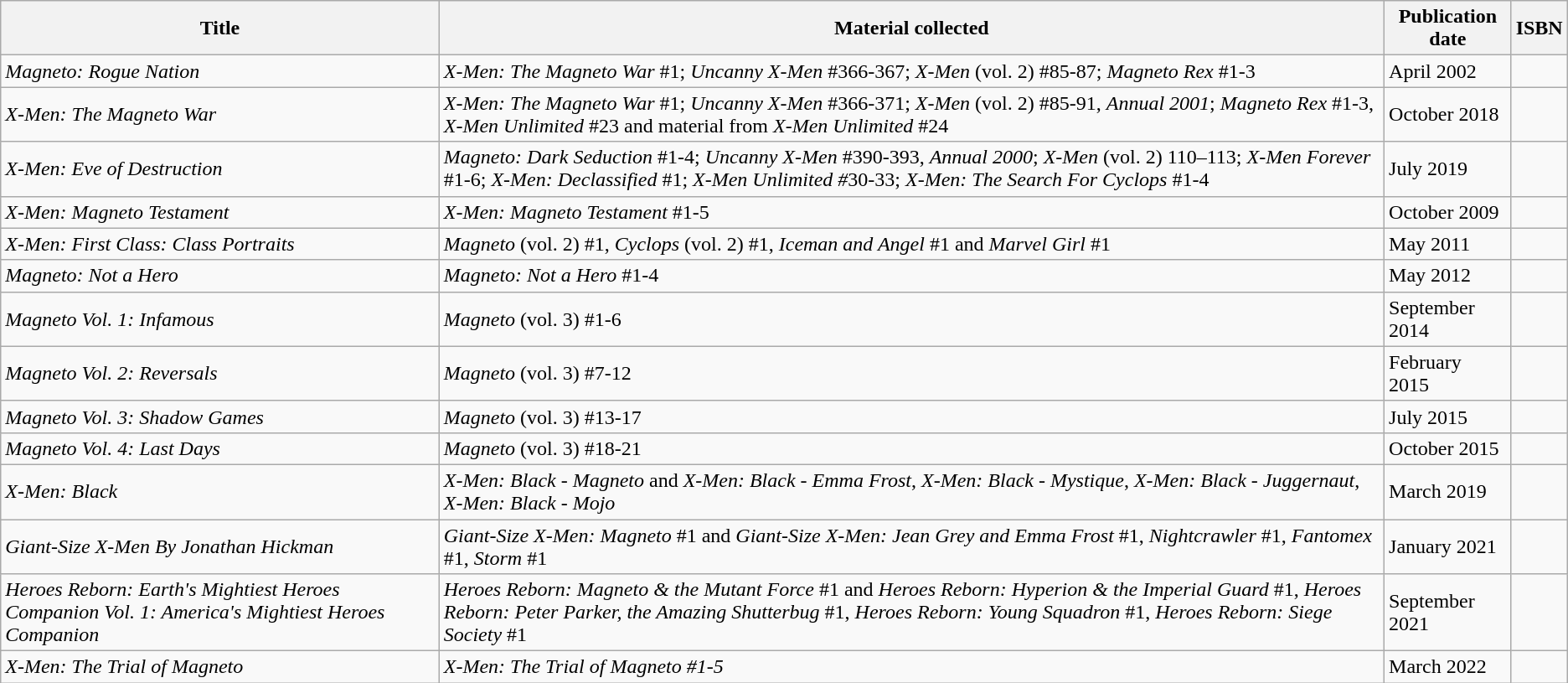<table class="wikitable">
<tr>
<th>Title</th>
<th>Material collected</th>
<th>Publication date</th>
<th>ISBN</th>
</tr>
<tr>
<td><em>Magneto: Rogue Nation</em></td>
<td><em>X-Men: The Magneto War</em> #1; <em>Uncanny X-Men</em> #366-367; <em>X-Men</em> (vol. 2) #85-87; <em>Magneto Rex</em> #1-3</td>
<td>April 2002</td>
<td></td>
</tr>
<tr>
<td><em>X-Men: The Magneto War</em></td>
<td><em>X-Men: The Magneto War</em> #1; <em>Uncanny X-Men</em> #366-371; <em>X-Men</em> (vol. 2) #85-91, <em>Annual 2001</em>; <em>Magneto Rex</em> #1-3, <em>X-Men Unlimited</em> #23 and material from <em>X-Men Unlimited</em> #24</td>
<td>October 2018</td>
<td></td>
</tr>
<tr>
<td><em>X-Men: Eve of Destruction</em></td>
<td><em>Magneto: Dark Seduction</em> #1-4; <em>Uncanny X-Men</em> #390-393, <em>Annual 2000</em>; <em>X-Men</em> (vol. 2) 110–113; <em>X-Men Forever</em>  #1-6; <em>X-Men: Declassified</em> #1; <em>X-Men Unlimited #</em>30-33; <em>X-Men: The Search For Cyclops</em> #1-4</td>
<td>July 2019</td>
<td></td>
</tr>
<tr>
<td><em>X-Men: Magneto Testament</em></td>
<td><em>X-Men: Magneto Testament</em> #1-5</td>
<td>October 2009</td>
<td></td>
</tr>
<tr>
<td><em>X-Men: First Class: Class Portraits</em></td>
<td><em>Magneto</em> (vol. 2) #1, <em>Cyclops</em> (vol. 2) #1, <em>Iceman and Angel</em>  #1 and <em>Marvel Girl</em> #1</td>
<td>May 2011</td>
<td></td>
</tr>
<tr>
<td><em>Magneto: Not a Hero</em></td>
<td><em>Magneto: Not a Hero</em> #1-4</td>
<td>May 2012</td>
<td></td>
</tr>
<tr>
<td><em>Magneto Vol. 1: Infamous</em></td>
<td><em>Magneto</em> (vol. 3) #1-6</td>
<td>September 2014</td>
<td></td>
</tr>
<tr>
<td><em>Magneto Vol. 2: Reversals</em></td>
<td><em>Magneto</em> (vol. 3) #7-12</td>
<td>February 2015</td>
<td></td>
</tr>
<tr>
<td><em>Magneto Vol. 3: Shadow Games</em></td>
<td><em>Magneto</em> (vol. 3) #13-17</td>
<td>July 2015</td>
<td></td>
</tr>
<tr>
<td><em>Magneto Vol. 4: Last Days</em></td>
<td><em>Magneto</em> (vol. 3) #18-21</td>
<td>October 2015</td>
<td></td>
</tr>
<tr>
<td><em>X-Men: Black</em></td>
<td><em>X-Men: Black - Magneto</em> and <em>X-Men: Black - Emma Frost</em>, <em>X-Men: Black - Mystique</em>, <em>X-Men: Black - Juggernaut</em>, <em>X-Men: Black - Mojo</em></td>
<td>March 2019</td>
<td></td>
</tr>
<tr>
<td><em>Giant-Size X-Men By Jonathan Hickman</em></td>
<td><em>Giant-Size X-Men: Magneto</em> #1 and <em>Giant-Size X-Men: Jean Grey and Emma Frost</em> #1, <em>Nightcrawler</em> #1, <em>Fantomex</em> #1, <em>Storm</em> #1</td>
<td>January 2021</td>
<td></td>
</tr>
<tr>
<td><em>Heroes Reborn: Earth's Mightiest Heroes Companion Vol. 1: America's Mightiest Heroes Companion</em></td>
<td><em>Heroes Reborn: Magneto & the Mutant Force</em> #1 and <em>Heroes Reborn: Hyperion & the Imperial Guard</em> #1, <em>Heroes Reborn: Peter Parker, the Amazing Shutterbug</em> #1, <em>Heroes Reborn: Young Squadron</em> #1, <em>Heroes Reborn: Siege Society</em> #1</td>
<td>September 2021</td>
<td></td>
</tr>
<tr>
<td><em>X-Men: The Trial of Magneto</em></td>
<td><em>X-Men: The Trial of Magneto #1-5</em></td>
<td>March 2022</td>
<td></td>
</tr>
</table>
